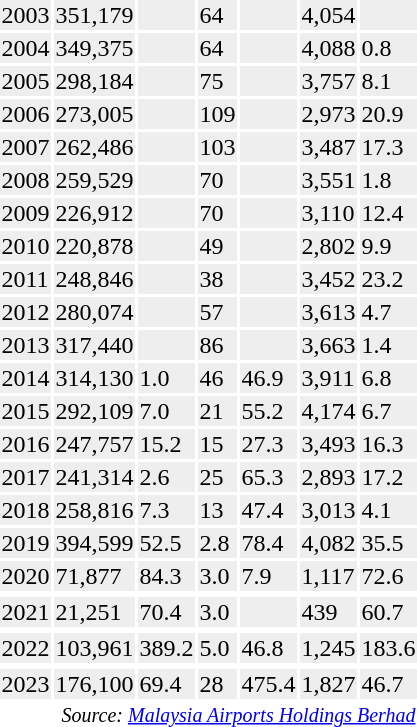<table class="toccolours sortable" style="padding:0.5em;">
<tr>
<th></th>
<th></th>
<th></th>
<th></th>
<th></th>
<th></th>
<th></th>
</tr>
<tr style="background:#eee;">
<td>2003</td>
<td>351,179</td>
<td></td>
<td>64</td>
<td></td>
<td>4,054</td>
<td></td>
</tr>
<tr style="background:#eee;">
<td>2004</td>
<td>349,375</td>
<td></td>
<td>64</td>
<td></td>
<td>4,088</td>
<td> 0.8</td>
</tr>
<tr style="background:#eee;">
<td>2005</td>
<td>298,184</td>
<td></td>
<td>75</td>
<td></td>
<td>3,757</td>
<td> 8.1</td>
</tr>
<tr style="background:#eee;">
<td>2006</td>
<td>273,005</td>
<td></td>
<td>109</td>
<td></td>
<td>2,973</td>
<td> 20.9</td>
</tr>
<tr style="background:#eee;">
<td>2007</td>
<td>262,486</td>
<td></td>
<td>103</td>
<td></td>
<td>3,487</td>
<td> 17.3</td>
</tr>
<tr style="background:#eee;">
<td>2008</td>
<td>259,529</td>
<td></td>
<td>70</td>
<td></td>
<td>3,551</td>
<td> 1.8</td>
</tr>
<tr style="background:#eee;">
<td>2009</td>
<td>226,912</td>
<td></td>
<td>70</td>
<td></td>
<td>3,110</td>
<td> 12.4</td>
</tr>
<tr style="background:#eee;">
<td>2010</td>
<td>220,878</td>
<td></td>
<td>49</td>
<td></td>
<td>2,802</td>
<td> 9.9</td>
</tr>
<tr style="background:#eee;">
<td>2011</td>
<td>248,846</td>
<td></td>
<td>38</td>
<td></td>
<td>3,452</td>
<td> 23.2</td>
</tr>
<tr style="background:#eee;">
<td>2012</td>
<td>280,074</td>
<td></td>
<td>57</td>
<td></td>
<td>3,613</td>
<td> 4.7</td>
</tr>
<tr style="background:#eee;">
<td>2013</td>
<td>317,440</td>
<td></td>
<td>86</td>
<td></td>
<td>3,663</td>
<td> 1.4</td>
</tr>
<tr style="background:#eee;">
<td>2014</td>
<td>314,130</td>
<td> 1.0</td>
<td>46</td>
<td> 46.9</td>
<td>3,911</td>
<td> 6.8</td>
</tr>
<tr style="background:#eee;">
<td>2015</td>
<td>292,109</td>
<td> 7.0</td>
<td>21</td>
<td> 55.2</td>
<td>4,174</td>
<td> 6.7</td>
</tr>
<tr style="background:#eee;">
<td>2016</td>
<td>247,757</td>
<td> 15.2</td>
<td>15</td>
<td> 27.3</td>
<td>3,493</td>
<td> 16.3</td>
</tr>
<tr style="background:#eee;">
<td>2017</td>
<td>241,314</td>
<td> 2.6</td>
<td>25</td>
<td> 65.3</td>
<td>2,893</td>
<td> 17.2</td>
</tr>
<tr style="background:#eee;">
<td>2018</td>
<td>258,816</td>
<td> 7.3</td>
<td>13</td>
<td> 47.4</td>
<td>3,013</td>
<td> 4.1</td>
</tr>
<tr style="background:#eee;">
<td>2019</td>
<td>394,599</td>
<td> 52.5</td>
<td>2.8</td>
<td> 78.4</td>
<td>4,082</td>
<td> 35.5</td>
</tr>
<tr style="background:#eee;">
<td>2020</td>
<td>71,877</td>
<td> 84.3</td>
<td>3.0</td>
<td> 7.9</td>
<td>1,117</td>
<td> 72.6</td>
</tr>
<tr>
</tr>
<tr style="background:#eee;">
<td>2021</td>
<td>21,251</td>
<td> 70.4</td>
<td>3.0</td>
<td></td>
<td>439</td>
<td> 60.7</td>
</tr>
<tr>
</tr>
<tr style="background:#eee;">
<td>2022</td>
<td>103,961</td>
<td> 389.2</td>
<td>5.0</td>
<td> 46.8</td>
<td>1,245</td>
<td> 183.6</td>
</tr>
<tr>
</tr>
<tr style="background:#eee;">
<td>2023</td>
<td>176,100</td>
<td> 69.4</td>
<td>28</td>
<td> 475.4</td>
<td>1,827</td>
<td> 46.7</td>
</tr>
<tr>
<td colspan="7" style="text-align:right;"><sup><em>Source: <a href='#'>Malaysia Airports Holdings Berhad</a></em></sup></td>
</tr>
</table>
